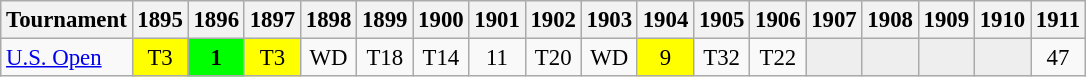<table class="wikitable" style="font-size:95%;text-align:center;">
<tr>
<th>Tournament</th>
<th>1895</th>
<th>1896</th>
<th>1897</th>
<th>1898</th>
<th>1899</th>
<th>1900</th>
<th>1901</th>
<th>1902</th>
<th>1903</th>
<th>1904</th>
<th>1905</th>
<th>1906</th>
<th>1907</th>
<th>1908</th>
<th>1909</th>
<th>1910</th>
<th>1911</th>
</tr>
<tr>
<td align=left><a href='#'>U.S. Open</a></td>
<td style="background:yellow;">T3</td>
<td style="background:lime;"><strong>1</strong></td>
<td style="background:yellow;">T3</td>
<td>WD</td>
<td>T18</td>
<td>T14</td>
<td>11</td>
<td>T20</td>
<td>WD</td>
<td style="background:yellow;">9</td>
<td>T32</td>
<td>T22</td>
<td style="background:#eeeeee;"></td>
<td style="background:#eeeeee;"></td>
<td style="background:#eeeeee;"></td>
<td style="background:#eeeeee;"></td>
<td>47</td>
</tr>
</table>
